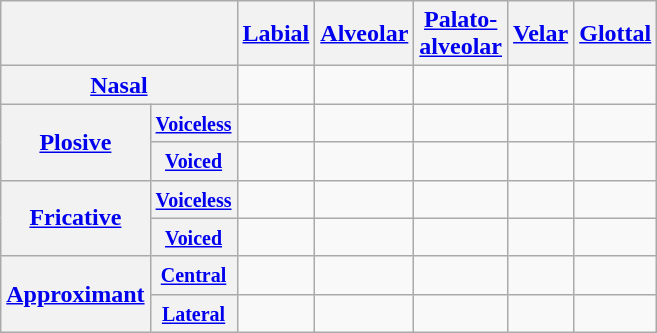<table class="wikitable" style="text-align: center">
<tr>
<th colspan="2"></th>
<th><a href='#'>Labial</a></th>
<th><a href='#'>Alveolar</a></th>
<th><a href='#'>Palato-<br>alveolar</a></th>
<th><a href='#'>Velar</a></th>
<th><a href='#'>Glottal</a></th>
</tr>
<tr>
<th colspan="2"><a href='#'>Nasal</a></th>
<td></td>
<td></td>
<td></td>
<td></td>
<td></td>
</tr>
<tr>
<th rowspan="2"><a href='#'>Plosive</a></th>
<th><small><a href='#'>Voiceless</a></small></th>
<td></td>
<td></td>
<td></td>
<td></td>
<td></td>
</tr>
<tr>
<th><small><a href='#'>Voiced</a></small></th>
<td></td>
<td></td>
<td></td>
<td></td>
<td></td>
</tr>
<tr>
<th rowspan="2"><a href='#'>Fricative</a></th>
<th><small><a href='#'>Voiceless</a></small></th>
<td></td>
<td></td>
<td></td>
<td></td>
<td></td>
</tr>
<tr>
<th><small><a href='#'>Voiced</a></small></th>
<td></td>
<td></td>
<td></td>
<td></td>
<td></td>
</tr>
<tr>
<th rowspan="2"><a href='#'>Approximant</a></th>
<th><small><a href='#'>Central</a></small></th>
<td></td>
<td></td>
<td></td>
<td></td>
<td></td>
</tr>
<tr>
<th><small><a href='#'>Lateral</a></small></th>
<td></td>
<td></td>
<td></td>
<td></td>
<td></td>
</tr>
</table>
